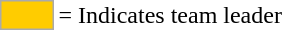<table>
<tr>
<td style="background:#fc0; border:1px solid #aaa; width:2em;"></td>
<td>= Indicates team leader</td>
</tr>
</table>
